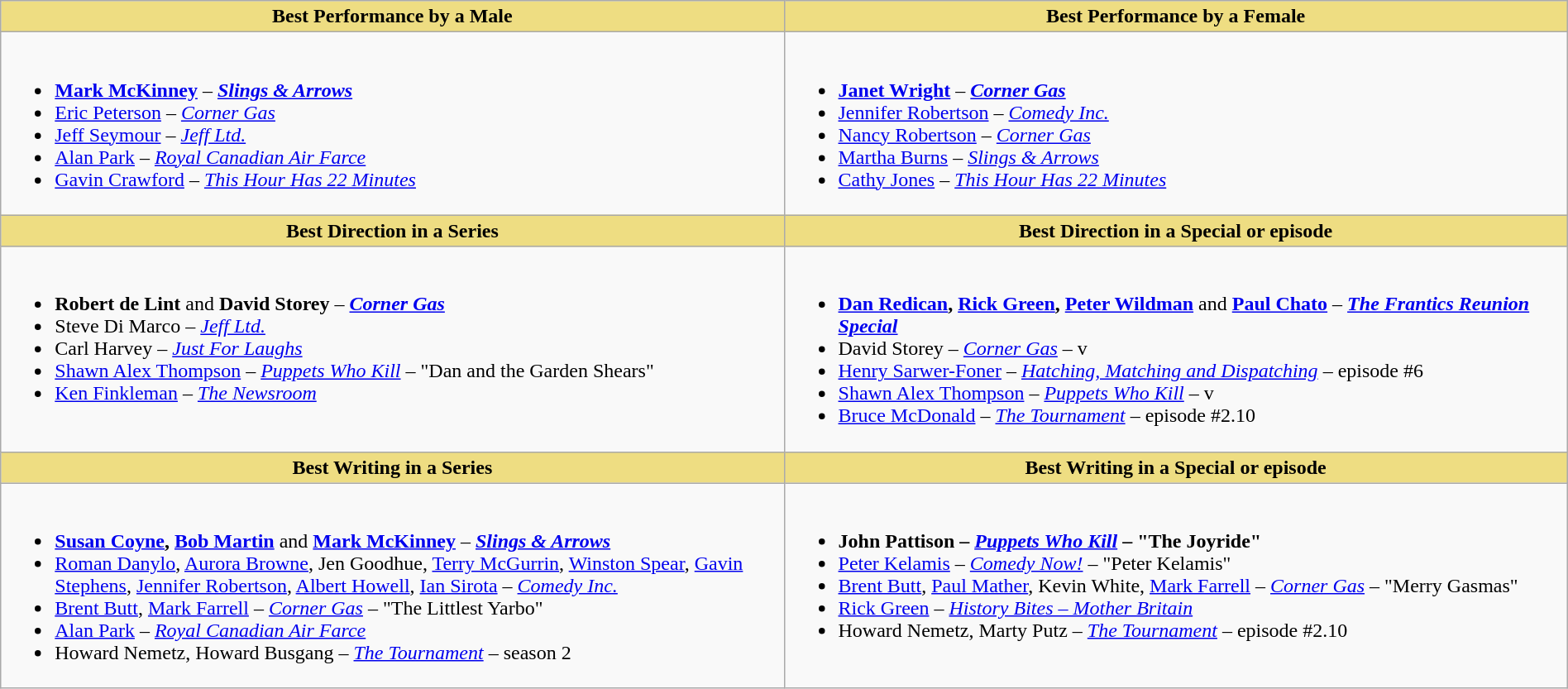<table class="wikitable" style="width:100%;">
<tr>
<th style="background:#EEDD82; width:50%">Best Performance by a Male</th>
<th style="background:#EEDD82; width:50%">Best Performance by a Female</th>
</tr>
<tr>
<td valign="top"><br><ul><li> <strong><a href='#'>Mark McKinney</a></strong> – <strong><em><a href='#'>Slings & Arrows</a></em></strong></li><li><a href='#'>Eric Peterson</a> – <em><a href='#'>Corner Gas</a></em></li><li><a href='#'>Jeff Seymour</a> – <em><a href='#'>Jeff Ltd.</a></em></li><li><a href='#'>Alan Park</a> – <em><a href='#'>Royal Canadian Air Farce</a></em></li><li><a href='#'>Gavin Crawford</a> – <em><a href='#'>This Hour Has 22 Minutes</a></em></li></ul></td>
<td valign="top"><br><ul><li> <strong><a href='#'>Janet Wright</a></strong> – <strong><em><a href='#'>Corner Gas</a></em></strong></li><li><a href='#'>Jennifer Robertson</a> – <em><a href='#'>Comedy Inc.</a></em></li><li><a href='#'>Nancy Robertson</a> – <em><a href='#'>Corner Gas</a></em></li><li><a href='#'>Martha Burns</a> – <em><a href='#'>Slings & Arrows</a></em></li><li><a href='#'>Cathy Jones</a> – <em><a href='#'>This Hour Has 22 Minutes</a></em></li></ul></td>
</tr>
<tr>
<th style="background:#EEDD82; width:50%">Best Direction in a Series</th>
<th style="background:#EEDD82; width:50%">Best Direction in a Special or episode</th>
</tr>
<tr>
<td valign="top"><br><ul><li> <strong>Robert de Lint</strong> and <strong>David Storey</strong> – <strong><em><a href='#'>Corner Gas</a></em></strong></li><li>Steve Di Marco – <em><a href='#'>Jeff Ltd.</a></em></li><li>Carl Harvey – <em><a href='#'>Just For Laughs</a></em></li><li><a href='#'>Shawn Alex Thompson</a> – <em><a href='#'>Puppets Who Kill</a></em> – "Dan and the Garden Shears"</li><li><a href='#'>Ken Finkleman</a> – <em><a href='#'>The Newsroom</a></em></li></ul></td>
<td valign="top"><br><ul><li> <strong><a href='#'>Dan Redican</a>, <a href='#'>Rick Green</a>, <a href='#'>Peter Wildman</a></strong> and <strong><a href='#'>Paul Chato</a></strong> – <strong><em><a href='#'>The Frantics Reunion Special</a></em></strong></li><li>David Storey – <em><a href='#'>Corner Gas</a></em> – v</li><li><a href='#'>Henry Sarwer-Foner</a> – <em><a href='#'>Hatching, Matching and Dispatching</a></em> – episode #6</li><li><a href='#'>Shawn Alex Thompson</a> – <em><a href='#'>Puppets Who Kill</a></em> – v</li><li><a href='#'>Bruce McDonald</a> – <em><a href='#'>The Tournament</a></em> – episode #2.10</li></ul></td>
</tr>
<tr>
<th style="background:#EEDD82; width:50%">Best Writing in a Series</th>
<th style="background:#EEDD82; width:50%">Best Writing in a Special or episode</th>
</tr>
<tr>
<td valign="top"><br><ul><li> <strong><a href='#'>Susan Coyne</a>, <a href='#'>Bob Martin</a></strong> and <strong><a href='#'>Mark McKinney</a></strong> – <strong><em><a href='#'>Slings & Arrows</a></em></strong></li><li><a href='#'>Roman Danylo</a>, <a href='#'>Aurora Browne</a>, Jen Goodhue, <a href='#'>Terry McGurrin</a>, <a href='#'>Winston Spear</a>, <a href='#'>Gavin Stephens</a>, <a href='#'>Jennifer Robertson</a>, <a href='#'>Albert Howell</a>, <a href='#'>Ian Sirota</a> – <em><a href='#'>Comedy Inc.</a></em></li><li><a href='#'>Brent Butt</a>, <a href='#'>Mark Farrell</a> – <em><a href='#'>Corner Gas</a></em> – "The Littlest Yarbo"</li><li><a href='#'>Alan Park</a> – <em><a href='#'>Royal Canadian Air Farce</a></em></li><li>Howard Nemetz, Howard Busgang – <em><a href='#'>The Tournament</a></em> – season 2</li></ul></td>
<td valign="top"><br><ul><li> <strong>John Pattison – <em><a href='#'>Puppets Who Kill</a></em> – "The Joyride"</strong></li><li><a href='#'>Peter Kelamis</a> – <em><a href='#'>Comedy Now!</a></em> – "Peter Kelamis"</li><li><a href='#'>Brent Butt</a>, <a href='#'>Paul Mather</a>, Kevin White, <a href='#'>Mark Farrell</a> – <em><a href='#'>Corner Gas</a></em> – "Merry Gasmas"</li><li><a href='#'>Rick Green</a> – <em><a href='#'>History Bites – Mother Britain</a></em></li><li>Howard Nemetz, Marty Putz – <em><a href='#'>The Tournament</a></em> – episode #2.10</li></ul></td>
</tr>
</table>
